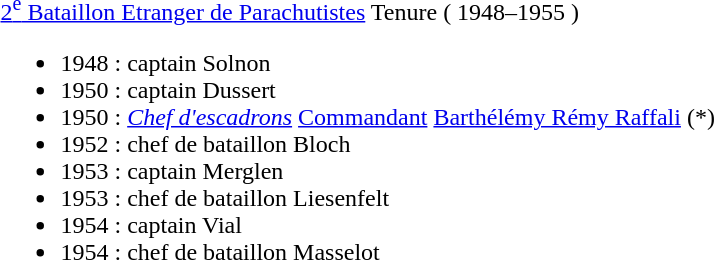<table>
<tr>
<td valign=top><br>
<a href='#'>2<sup>e</sup> Bataillon Etranger de Parachutistes</a> Tenure ( 1948–1955 )<ul><li>1948 : captain Solnon</li><li>1950 : captain Dussert</li><li>1950 : <em><a href='#'>Chef d'escadrons</a></em> <a href='#'>Commandant</a> <a href='#'>Barthélémy Rémy Raffali</a> (*)</li><li>1952 : chef de bataillon Bloch</li><li>1953 : captain Merglen</li><li>1953 : chef de bataillon Liesenfelt</li><li>1954 : captain Vial</li><li>1954 : chef de bataillon Masselot</li></ul></td>
</tr>
</table>
